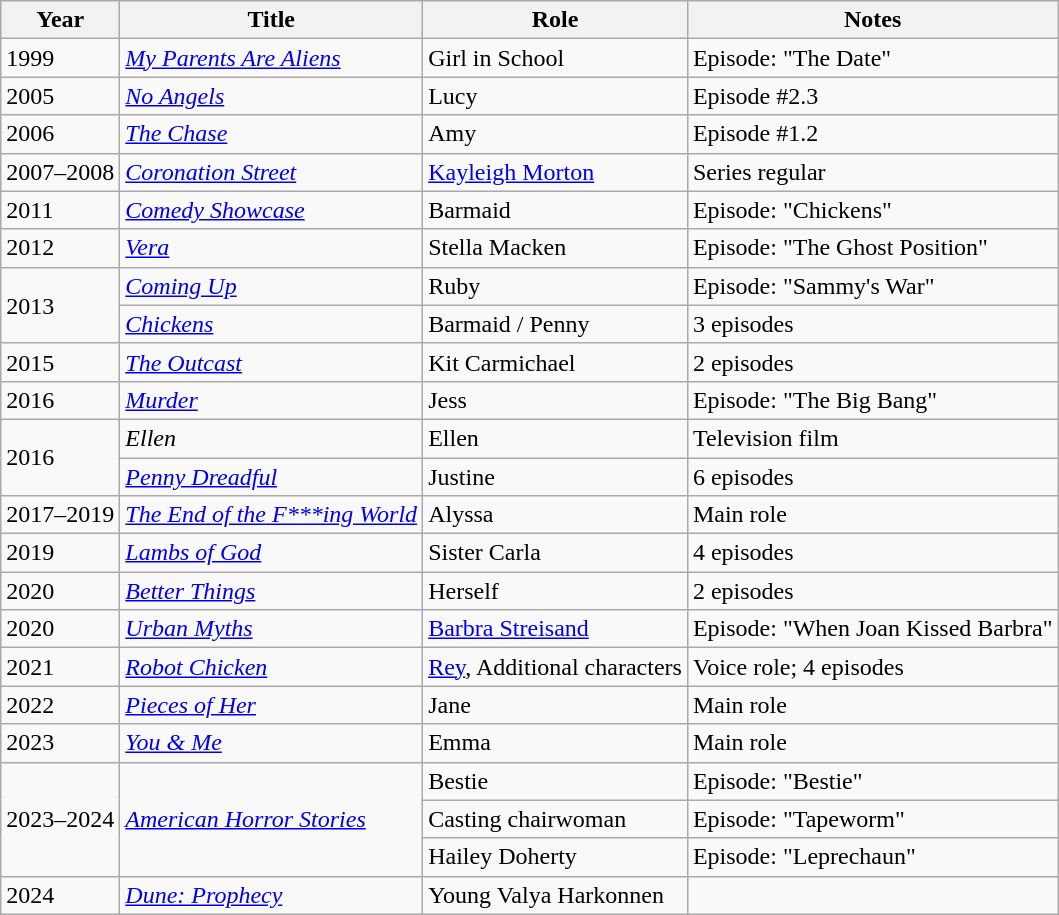<table class="wikitable sortable">
<tr>
<th>Year</th>
<th>Title</th>
<th>Role</th>
<th class="unsortable">Notes</th>
</tr>
<tr>
<td>1999</td>
<td><em><a href='#'>My Parents Are Aliens</a></em></td>
<td>Girl in School</td>
<td>Episode: "The Date"</td>
</tr>
<tr>
<td>2005</td>
<td><em><a href='#'>No Angels</a></em></td>
<td>Lucy</td>
<td>Episode #2.3</td>
</tr>
<tr>
<td>2006</td>
<td><em><a href='#'>The Chase</a></em></td>
<td>Amy</td>
<td>Episode #1.2</td>
</tr>
<tr>
<td>2007–2008</td>
<td><em><a href='#'>Coronation Street</a></em></td>
<td><a href='#'>Kayleigh Morton</a></td>
<td>Series regular</td>
</tr>
<tr>
<td>2011</td>
<td><em><a href='#'>Comedy Showcase</a></em></td>
<td>Barmaid</td>
<td>Episode: "Chickens"</td>
</tr>
<tr>
<td>2012</td>
<td><em><a href='#'>Vera</a></em></td>
<td>Stella Macken</td>
<td>Episode: "The Ghost Position"</td>
</tr>
<tr>
<td rowspan="2">2013</td>
<td><em><a href='#'>Coming Up</a></em></td>
<td>Ruby</td>
<td>Episode: "Sammy's War"</td>
</tr>
<tr>
<td><em><a href='#'>Chickens</a></em></td>
<td>Barmaid / Penny</td>
<td>3 episodes</td>
</tr>
<tr>
<td>2015</td>
<td><em><a href='#'>The Outcast</a></em></td>
<td>Kit Carmichael</td>
<td>2 episodes</td>
</tr>
<tr>
<td>2016</td>
<td><em><a href='#'>Murder</a></em></td>
<td>Jess</td>
<td>Episode: "The Big Bang"</td>
</tr>
<tr>
<td rowspan="2">2016</td>
<td><em>Ellen</em></td>
<td>Ellen</td>
<td>Television film</td>
</tr>
<tr>
<td><em><a href='#'>Penny Dreadful</a></em></td>
<td>Justine</td>
<td>6 episodes</td>
</tr>
<tr>
<td>2017–2019</td>
<td><em><a href='#'>The End of the F***ing World</a></em></td>
<td>Alyssa</td>
<td>Main role</td>
</tr>
<tr>
<td>2019</td>
<td><em><a href='#'>Lambs of God</a></em></td>
<td>Sister Carla</td>
<td>4 episodes</td>
</tr>
<tr>
<td>2020</td>
<td><em><a href='#'>Better Things</a></em></td>
<td>Herself</td>
<td>2 episodes</td>
</tr>
<tr>
<td>2020</td>
<td><em><a href='#'>Urban Myths</a></em></td>
<td><a href='#'>Barbra Streisand</a></td>
<td>Episode: "When Joan Kissed Barbra"</td>
</tr>
<tr>
<td>2021</td>
<td><em><a href='#'>Robot Chicken</a></em></td>
<td><a href='#'>Rey</a>, Additional characters</td>
<td>Voice role; 4 episodes</td>
</tr>
<tr>
<td>2022</td>
<td><em><a href='#'>Pieces of Her</a></em></td>
<td>Jane</td>
<td>Main role</td>
</tr>
<tr>
<td>2023</td>
<td><em><a href='#'>You & Me</a></em></td>
<td>Emma</td>
<td>Main role</td>
</tr>
<tr>
<td rowspan="3">2023–2024</td>
<td rowspan="3"><em><a href='#'>American Horror Stories</a></em></td>
<td>Bestie</td>
<td>Episode: "Bestie"</td>
</tr>
<tr>
<td>Casting chairwoman</td>
<td>Episode: "Tapeworm"</td>
</tr>
<tr>
<td>Hailey Doherty</td>
<td>Episode: "Leprechaun"</td>
</tr>
<tr>
<td>2024</td>
<td><em><a href='#'>Dune: Prophecy</a></em></td>
<td>Young Valya Harkonnen</td>
<td></td>
</tr>
</table>
